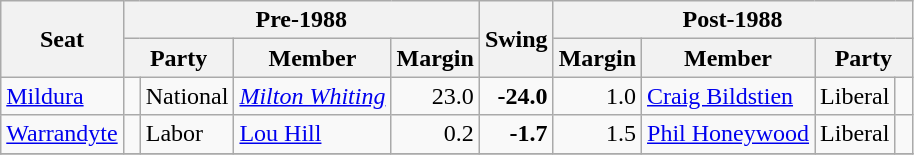<table class="wikitable">
<tr>
<th rowspan="2">Seat</th>
<th colspan="4">Pre-1988</th>
<th rowspan="2">Swing</th>
<th colspan="4">Post-1988</th>
</tr>
<tr>
<th colspan="2">Party</th>
<th>Member</th>
<th>Margin</th>
<th>Margin</th>
<th>Member</th>
<th colspan="2">Party</th>
</tr>
<tr>
<td><a href='#'>Mildura</a></td>
<td> </td>
<td>National</td>
<td><em><a href='#'>Milton Whiting</a></em></td>
<td style="text-align:right;">23.0</td>
<td style="text-align:right;"><strong>-24.0</strong></td>
<td style="text-align:right;">1.0</td>
<td><a href='#'>Craig Bildstien</a></td>
<td>Liberal</td>
<td> </td>
</tr>
<tr>
<td><a href='#'>Warrandyte</a></td>
<td> </td>
<td>Labor</td>
<td><a href='#'>Lou Hill</a></td>
<td style="text-align:right;">0.2</td>
<td style="text-align:right;"><strong>-1.7</strong></td>
<td style="text-align:right;">1.5</td>
<td><a href='#'>Phil Honeywood</a></td>
<td>Liberal</td>
<td> </td>
</tr>
<tr>
</tr>
</table>
